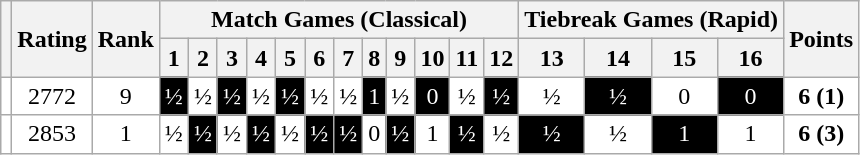<table class="wikitable" style="text-align:center; background:white; color:black">
<tr>
<th rowspan=2></th>
<th rowspan=2>Rating</th>
<th rowspan=2>Rank</th>
<th colspan=12>Match Games (Classical)</th>
<th colspan="4">Tiebreak Games (Rapid)</th>
<th rowspan="2">Points</th>
</tr>
<tr>
<th>1</th>
<th>2</th>
<th>3</th>
<th>4</th>
<th>5</th>
<th>6</th>
<th>7</th>
<th>8</th>
<th>9</th>
<th>10</th>
<th>11</th>
<th>12</th>
<th>13</th>
<th>14</th>
<th>15</th>
<th>16</th>
</tr>
<tr>
<td align=left></td>
<td>2772</td>
<td>9</td>
<td style="background:black; color:white">½</td>
<td>½</td>
<td style="background:black; color:white">½</td>
<td>½</td>
<td style="background:black; color:white">½</td>
<td>½</td>
<td>½</td>
<td style="background:black; color:white">1</td>
<td>½</td>
<td style="background:black; color:white">0</td>
<td>½</td>
<td style="background:black; color:white">½</td>
<td>½</td>
<td style="background:black; color:white">½</td>
<td>0</td>
<td style="background:black; color:white">0</td>
<td><strong>6 (1)</strong></td>
</tr>
<tr>
<td align=left></td>
<td>2853</td>
<td>1</td>
<td>½</td>
<td style="background:black; color:white">½</td>
<td>½</td>
<td style="background:black; color:white">½</td>
<td>½</td>
<td style="background:black; color:white">½</td>
<td style="background:black; color:white">½</td>
<td>0</td>
<td style="background:black; color:white">½</td>
<td>1</td>
<td style="background:black; color:white">½</td>
<td>½</td>
<td style="background:black; color:white">½</td>
<td>½</td>
<td style="background:black; color:white">1</td>
<td>1</td>
<td><strong>6 (3)</strong></td>
</tr>
</table>
